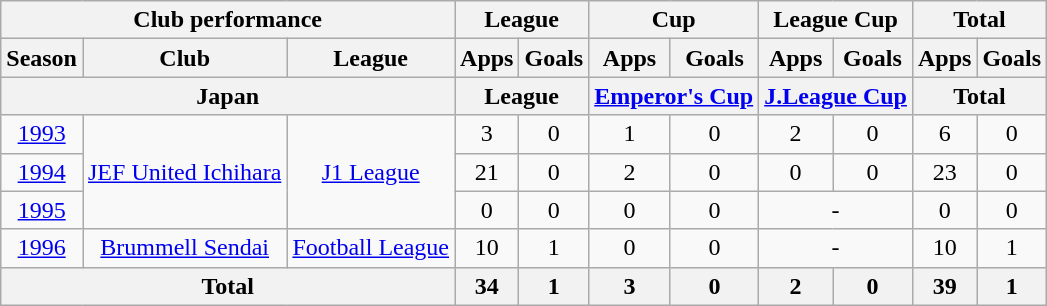<table class="wikitable" style="text-align:center;">
<tr>
<th colspan=3>Club performance</th>
<th colspan=2>League</th>
<th colspan=2>Cup</th>
<th colspan=2>League Cup</th>
<th colspan=2>Total</th>
</tr>
<tr>
<th>Season</th>
<th>Club</th>
<th>League</th>
<th>Apps</th>
<th>Goals</th>
<th>Apps</th>
<th>Goals</th>
<th>Apps</th>
<th>Goals</th>
<th>Apps</th>
<th>Goals</th>
</tr>
<tr>
<th colspan=3>Japan</th>
<th colspan=2>League</th>
<th colspan=2><a href='#'>Emperor's Cup</a></th>
<th colspan=2><a href='#'>J.League Cup</a></th>
<th colspan=2>Total</th>
</tr>
<tr>
<td><a href='#'>1993</a></td>
<td rowspan="3"><a href='#'>JEF United Ichihara</a></td>
<td rowspan="3"><a href='#'>J1 League</a></td>
<td>3</td>
<td>0</td>
<td>1</td>
<td>0</td>
<td>2</td>
<td>0</td>
<td>6</td>
<td>0</td>
</tr>
<tr>
<td><a href='#'>1994</a></td>
<td>21</td>
<td>0</td>
<td>2</td>
<td>0</td>
<td>0</td>
<td>0</td>
<td>23</td>
<td>0</td>
</tr>
<tr>
<td><a href='#'>1995</a></td>
<td>0</td>
<td>0</td>
<td>0</td>
<td>0</td>
<td colspan="2">-</td>
<td>0</td>
<td>0</td>
</tr>
<tr>
<td><a href='#'>1996</a></td>
<td><a href='#'>Brummell Sendai</a></td>
<td><a href='#'>Football League</a></td>
<td>10</td>
<td>1</td>
<td>0</td>
<td>0</td>
<td colspan="2">-</td>
<td>10</td>
<td>1</td>
</tr>
<tr>
<th colspan=3>Total</th>
<th>34</th>
<th>1</th>
<th>3</th>
<th>0</th>
<th>2</th>
<th>0</th>
<th>39</th>
<th>1</th>
</tr>
</table>
